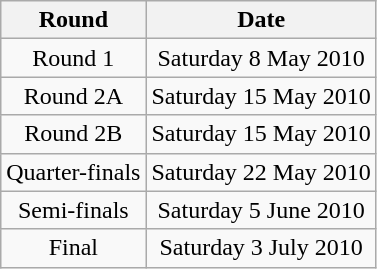<table class="wikitable" style="text-align: center">
<tr>
<th>Round</th>
<th>Date</th>
</tr>
<tr>
<td>Round 1</td>
<td>Saturday 8 May 2010</td>
</tr>
<tr>
<td>Round 2A</td>
<td>Saturday 15 May 2010</td>
</tr>
<tr>
<td>Round 2B</td>
<td>Saturday 15 May 2010</td>
</tr>
<tr>
<td>Quarter-finals</td>
<td>Saturday 22 May 2010</td>
</tr>
<tr>
<td>Semi-finals</td>
<td>Saturday 5 June 2010</td>
</tr>
<tr>
<td>Final</td>
<td>Saturday 3 July 2010</td>
</tr>
</table>
